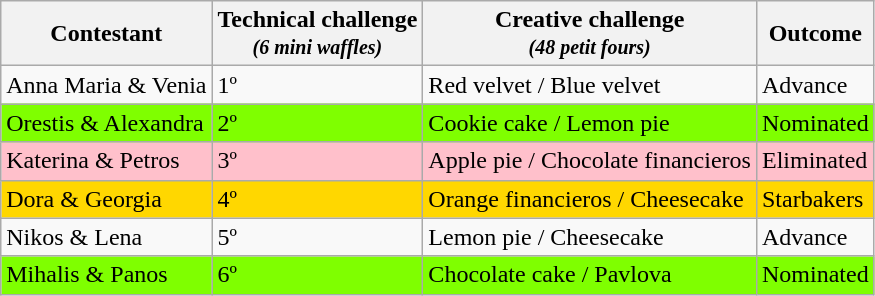<table class="wikitable" text-"align:center">
<tr>
<th>Contestant</th>
<th>Technical challenge<br><small><em>(6 mini waffles)</em></small></th>
<th>Creative challenge<br><small><em>(48 petit fours)</em></small></th>
<th><strong>Outcome</strong></th>
</tr>
<tr>
<td>Anna Maria & Venia</td>
<td>1º</td>
<td>Red velvet / Blue velvet</td>
<td>Advance</td>
</tr>
<tr style="background:chartreuse">
<td>Orestis & Alexandra</td>
<td>2º</td>
<td>Cookie cake / Lemon pie</td>
<td>Nominated</td>
</tr>
<tr style="background:pink">
<td>Katerina & Petros</td>
<td>3º</td>
<td>Apple pie / Chocolate financieros</td>
<td>Eliminated</td>
</tr>
<tr style="background:gold">
<td>Dora & Georgia</td>
<td>4º</td>
<td>Orange financieros / Cheesecake</td>
<td>Starbakers</td>
</tr>
<tr>
<td>Nikos & Lena</td>
<td>5º</td>
<td>Lemon pie / Cheesecake</td>
<td>Advance</td>
</tr>
<tr style="background:chartreuse">
<td>Mihalis & Panos</td>
<td>6º</td>
<td>Chocolate cake / Pavlova</td>
<td>Nominated</td>
</tr>
</table>
